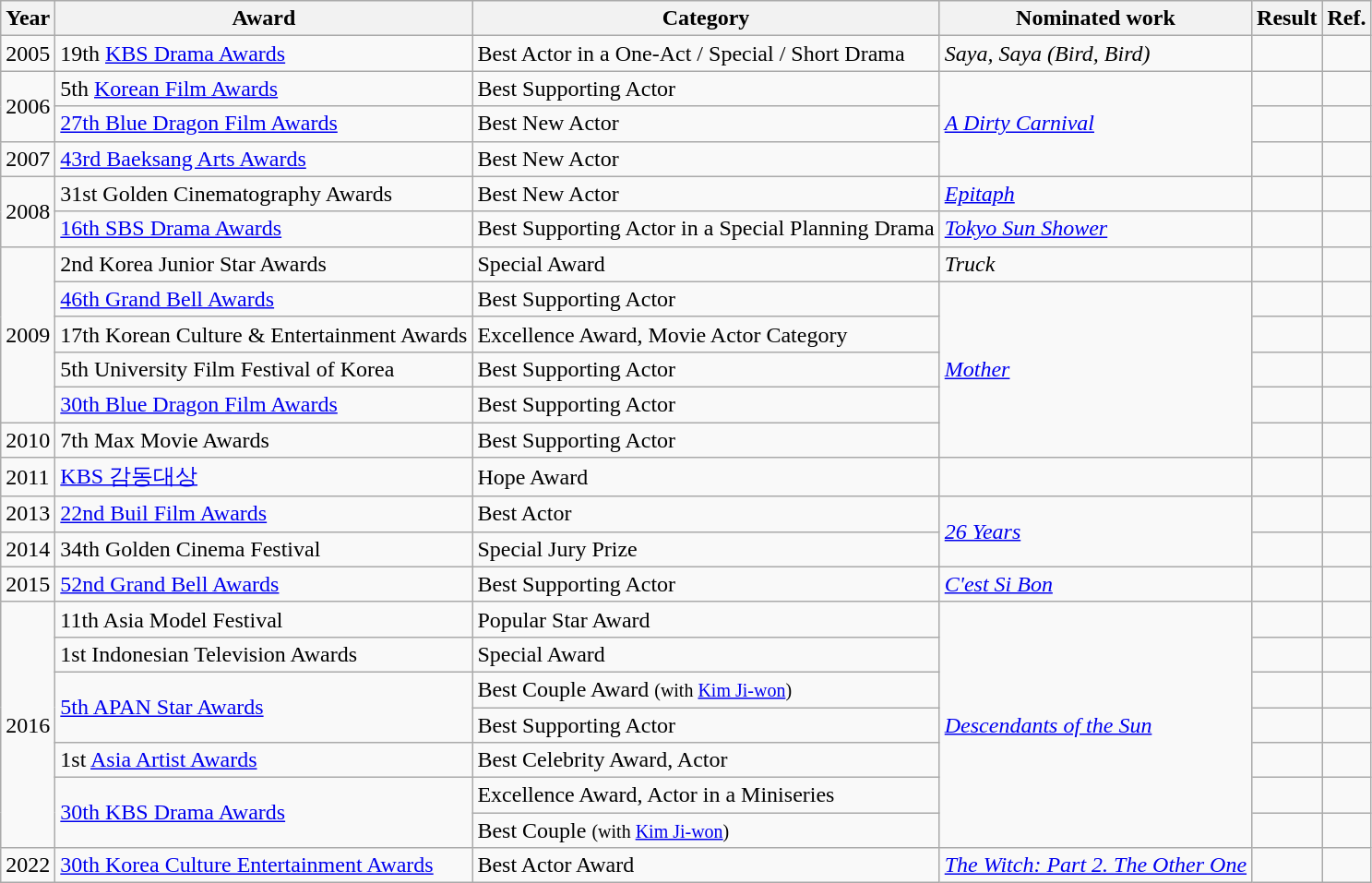<table class="wikitable sortable">
<tr>
<th>Year</th>
<th>Award</th>
<th>Category</th>
<th>Nominated work</th>
<th>Result</th>
<th>Ref.</th>
</tr>
<tr>
<td>2005</td>
<td>19th <a href='#'>KBS Drama Awards</a></td>
<td>Best Actor in a One-Act / Special / Short Drama</td>
<td><em>Saya, Saya (Bird, Bird)</em></td>
<td></td>
<td></td>
</tr>
<tr>
<td rowspan="2">2006</td>
<td>5th <a href='#'>Korean Film Awards</a></td>
<td>Best Supporting Actor</td>
<td rowspan="3"><em><a href='#'>A Dirty Carnival</a></em></td>
<td></td>
<td></td>
</tr>
<tr>
<td><a href='#'>27th Blue Dragon Film Awards</a></td>
<td>Best New Actor</td>
<td></td>
<td></td>
</tr>
<tr>
<td>2007</td>
<td><a href='#'>43rd Baeksang Arts Awards</a></td>
<td>Best New Actor</td>
<td></td>
<td></td>
</tr>
<tr>
<td rowspan="2">2008</td>
<td>31st Golden Cinematography Awards</td>
<td>Best New Actor</td>
<td><em><a href='#'>Epitaph</a></em></td>
<td></td>
<td></td>
</tr>
<tr>
<td><a href='#'>16th SBS Drama Awards</a></td>
<td>Best Supporting Actor in a Special Planning Drama</td>
<td><em><a href='#'>Tokyo Sun Shower</a></em></td>
<td></td>
<td></td>
</tr>
<tr>
<td rowspan="5">2009</td>
<td>2nd Korea Junior Star Awards</td>
<td>Special Award</td>
<td><em>Truck</em></td>
<td></td>
<td></td>
</tr>
<tr>
<td><a href='#'>46th Grand Bell Awards</a></td>
<td>Best Supporting Actor</td>
<td rowspan="5"><em><a href='#'>Mother</a></em></td>
<td></td>
<td></td>
</tr>
<tr>
<td>17th Korean Culture & Entertainment Awards</td>
<td>Excellence Award, Movie Actor Category</td>
<td></td>
<td></td>
</tr>
<tr>
<td>5th University Film Festival of Korea</td>
<td>Best Supporting Actor</td>
<td></td>
<td></td>
</tr>
<tr>
<td><a href='#'>30th Blue Dragon Film Awards</a></td>
<td>Best Supporting Actor</td>
<td></td>
<td></td>
</tr>
<tr>
<td>2010</td>
<td>7th Max Movie Awards</td>
<td>Best Supporting Actor</td>
<td></td>
<td></td>
</tr>
<tr>
<td>2011</td>
<td><a href='#'>KBS 감동대상</a></td>
<td>Hope Award</td>
<td></td>
<td></td>
<td></td>
</tr>
<tr>
<td>2013</td>
<td><a href='#'>22nd Buil Film Awards</a></td>
<td>Best Actor</td>
<td rowspan="2"><em><a href='#'>26 Years</a></em></td>
<td></td>
<td></td>
</tr>
<tr>
<td>2014</td>
<td>34th Golden Cinema Festival</td>
<td>Special Jury Prize</td>
<td></td>
<td></td>
</tr>
<tr>
<td>2015</td>
<td><a href='#'>52nd Grand Bell Awards</a></td>
<td>Best Supporting Actor</td>
<td><em><a href='#'>C'est Si Bon</a></em></td>
<td></td>
<td></td>
</tr>
<tr>
<td rowspan="7">2016</td>
<td>11th Asia Model Festival</td>
<td>Popular Star Award</td>
<td rowspan="7"><em><a href='#'>Descendants of the Sun</a></em></td>
<td></td>
<td></td>
</tr>
<tr>
<td>1st Indonesian Television Awards</td>
<td>Special Award</td>
<td></td>
<td></td>
</tr>
<tr>
<td rowspan="2"><a href='#'>5th APAN Star Awards</a></td>
<td>Best Couple Award <small>(with <a href='#'>Kim Ji-won</a>)</small></td>
<td></td>
<td></td>
</tr>
<tr>
<td>Best Supporting Actor</td>
<td></td>
<td></td>
</tr>
<tr>
<td>1st <a href='#'>Asia Artist Awards</a></td>
<td>Best Celebrity Award, Actor</td>
<td></td>
<td></td>
</tr>
<tr>
<td rowspan=2><a href='#'>30th KBS Drama Awards</a></td>
<td>Excellence Award, Actor in a Miniseries</td>
<td></td>
<td></td>
</tr>
<tr>
<td>Best Couple <small>(with <a href='#'>Kim Ji-won</a>)</small></td>
<td></td>
<td></td>
</tr>
<tr>
<td>2022</td>
<td><a href='#'>30th Korea Culture Entertainment Awards</a></td>
<td>Best Actor Award</td>
<td><em><a href='#'>The Witch: Part 2. The Other One</a></em></td>
<td></td>
<td></td>
</tr>
</table>
